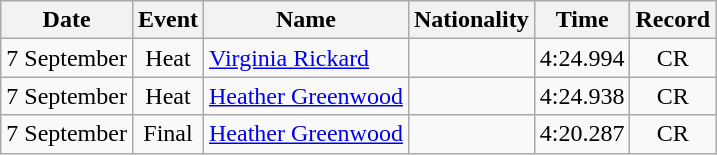<table class=wikitable style=text-align:center>
<tr>
<th>Date</th>
<th>Event</th>
<th>Name</th>
<th>Nationality</th>
<th>Time</th>
<th>Record</th>
</tr>
<tr>
<td>7 September</td>
<td>Heat</td>
<td align=left><a href='#'>Virginia Rickard</a></td>
<td align=left></td>
<td>4:24.994</td>
<td>CR</td>
</tr>
<tr>
<td>7 September</td>
<td>Heat</td>
<td align=left><a href='#'>Heather Greenwood</a></td>
<td align=left></td>
<td>4:24.938</td>
<td>CR</td>
</tr>
<tr>
<td>7 September</td>
<td>Final</td>
<td align=left><a href='#'>Heather Greenwood</a></td>
<td align=left></td>
<td>4:20.287</td>
<td>CR</td>
</tr>
</table>
